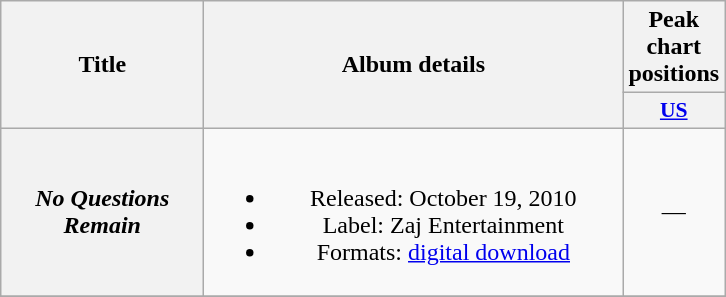<table class="wikitable plainrowheaders" style="text-align:center;">
<tr>
<th scope="col" rowspan="2" style="width:8em;">Title</th>
<th scope="col" rowspan="2" style="width:17em;">Album details</th>
<th scope="col" colspan="1">Peak chart positions</th>
</tr>
<tr>
<th scope="col" style="width:2.5em;font-size:90%;"><a href='#'>US</a></th>
</tr>
<tr>
<th scope="row"><em>No Questions Remain</em></th>
<td><br><ul><li>Released: October 19, 2010</li><li>Label: Zaj Entertainment</li><li>Formats: <a href='#'>digital download</a></li></ul></td>
<td>—</td>
</tr>
<tr>
</tr>
</table>
